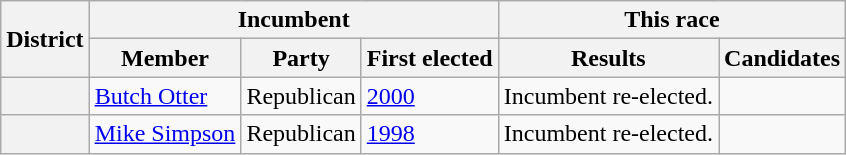<table class=wikitable>
<tr>
<th rowspan=2>District</th>
<th colspan=3>Incumbent</th>
<th colspan=2>This race</th>
</tr>
<tr>
<th>Member</th>
<th>Party</th>
<th>First elected</th>
<th>Results</th>
<th>Candidates</th>
</tr>
<tr>
<th></th>
<td><a href='#'>Butch Otter</a></td>
<td>Republican</td>
<td><a href='#'>2000</a></td>
<td>Incumbent re-elected.</td>
<td nowrap></td>
</tr>
<tr>
<th></th>
<td><a href='#'>Mike Simpson</a></td>
<td>Republican</td>
<td><a href='#'>1998</a></td>
<td>Incumbent re-elected.</td>
<td nowrap></td>
</tr>
</table>
